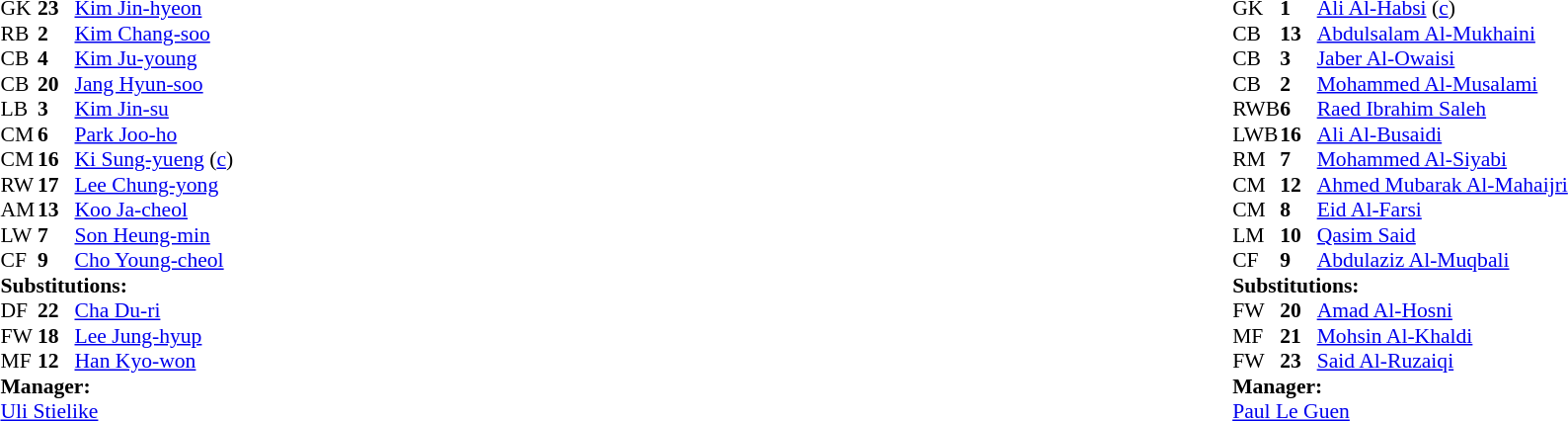<table width="100%">
<tr>
<td valign="top" width="40%"><br><table style="font-size:90%;" cellspacing="0" cellpadding="0">
<tr>
<th width="25"></th>
<th width="25"></th>
</tr>
<tr>
<td>GK</td>
<td><strong>23</strong></td>
<td><a href='#'>Kim Jin-hyeon</a></td>
</tr>
<tr>
<td>RB</td>
<td><strong>2</strong></td>
<td><a href='#'>Kim Chang-soo</a></td>
<td></td>
<td></td>
</tr>
<tr>
<td>CB</td>
<td><strong>4</strong></td>
<td><a href='#'>Kim Ju-young</a></td>
</tr>
<tr>
<td>CB</td>
<td><strong>20</strong></td>
<td><a href='#'>Jang Hyun-soo</a></td>
</tr>
<tr>
<td>LB</td>
<td><strong>3</strong></td>
<td><a href='#'>Kim Jin-su</a></td>
</tr>
<tr>
<td>CM</td>
<td><strong>6</strong></td>
<td><a href='#'>Park Joo-ho</a></td>
</tr>
<tr>
<td>CM</td>
<td><strong>16</strong></td>
<td><a href='#'>Ki Sung-yueng</a> (<a href='#'>c</a>)</td>
</tr>
<tr>
<td>RW</td>
<td><strong>17</strong></td>
<td><a href='#'>Lee Chung-yong</a></td>
<td></td>
<td></td>
</tr>
<tr>
<td>AM</td>
<td><strong>13</strong></td>
<td><a href='#'>Koo Ja-cheol</a></td>
</tr>
<tr>
<td>LW</td>
<td><strong>7</strong></td>
<td><a href='#'>Son Heung-min</a></td>
</tr>
<tr>
<td>CF</td>
<td><strong>9</strong></td>
<td><a href='#'>Cho Young-cheol</a></td>
<td></td>
<td></td>
</tr>
<tr>
<td colspan=3><strong>Substitutions:</strong></td>
</tr>
<tr>
<td>DF</td>
<td><strong>22</strong></td>
<td><a href='#'>Cha Du-ri</a></td>
<td></td>
<td></td>
</tr>
<tr>
<td>FW</td>
<td><strong>18</strong></td>
<td><a href='#'>Lee Jung-hyup</a></td>
<td></td>
<td></td>
</tr>
<tr>
<td>MF</td>
<td><strong>12</strong></td>
<td><a href='#'>Han Kyo-won</a></td>
<td></td>
<td></td>
</tr>
<tr>
<td colspan=3><strong>Manager:</strong></td>
</tr>
<tr>
<td colspan=4> <a href='#'>Uli Stielike</a></td>
</tr>
</table>
</td>
<td valign="top"></td>
<td valign="top" width="50%"><br><table style="font-size:90%;" cellspacing="0" cellpadding="0" align="center">
<tr>
<th width=25></th>
<th width=25></th>
</tr>
<tr>
<td>GK</td>
<td><strong>1</strong></td>
<td><a href='#'>Ali Al-Habsi</a> (<a href='#'>c</a>)</td>
</tr>
<tr>
<td>CB</td>
<td><strong>13</strong></td>
<td><a href='#'>Abdulsalam Al-Mukhaini</a></td>
</tr>
<tr>
<td>CB</td>
<td><strong>3</strong></td>
<td><a href='#'>Jaber Al-Owaisi</a></td>
<td></td>
<td></td>
</tr>
<tr>
<td>CB</td>
<td><strong>2</strong></td>
<td><a href='#'>Mohammed Al-Musalami</a></td>
</tr>
<tr>
<td>RWB</td>
<td><strong>6</strong></td>
<td><a href='#'>Raed Ibrahim Saleh</a></td>
</tr>
<tr>
<td>LWB</td>
<td><strong>16</strong></td>
<td><a href='#'>Ali Al-Busaidi</a></td>
</tr>
<tr>
<td>RM</td>
<td><strong>7</strong></td>
<td><a href='#'>Mohammed Al-Siyabi</a></td>
<td></td>
<td></td>
</tr>
<tr>
<td>CM</td>
<td><strong>12</strong></td>
<td><a href='#'>Ahmed Mubarak Al-Mahaijri</a></td>
</tr>
<tr>
<td>CM</td>
<td><strong>8</strong></td>
<td><a href='#'>Eid Al-Farsi</a></td>
</tr>
<tr>
<td>LM</td>
<td><strong>10</strong></td>
<td><a href='#'>Qasim Said</a></td>
<td></td>
<td></td>
</tr>
<tr>
<td>CF</td>
<td><strong>9</strong></td>
<td><a href='#'>Abdulaziz Al-Muqbali</a></td>
<td></td>
</tr>
<tr>
<td colspan=3><strong>Substitutions:</strong></td>
</tr>
<tr>
<td>FW</td>
<td><strong>20</strong></td>
<td><a href='#'>Amad Al-Hosni</a></td>
<td></td>
<td></td>
</tr>
<tr>
<td>MF</td>
<td><strong>21</strong></td>
<td><a href='#'>Mohsin Al-Khaldi</a></td>
<td></td>
<td></td>
</tr>
<tr>
<td>FW</td>
<td><strong>23</strong></td>
<td><a href='#'>Said Al-Ruzaiqi</a></td>
<td></td>
<td></td>
</tr>
<tr>
<td colspan=3><strong>Manager:</strong></td>
</tr>
<tr>
<td colspan=4> <a href='#'>Paul Le Guen</a></td>
</tr>
</table>
</td>
</tr>
</table>
